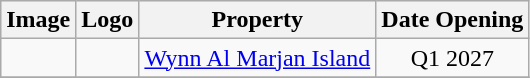<table class="wikitable">
<tr style="background:#EFEFEF">
<th><strong>Image</strong></th>
<th><strong>Logo</strong></th>
<th><strong>Property</strong></th>
<th><strong>Date Opening</strong></th>
</tr>
<tr>
<td align=center></td>
<td align=center></td>
<td align=center><a href='#'>Wynn Al Marjan Island</a></td>
<td align=center>Q1 2027</td>
</tr>
<tr>
</tr>
</table>
